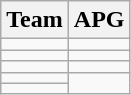<table class=wikitable>
<tr>
<th>Team</th>
<th>APG</th>
</tr>
<tr>
<td></td>
<td></td>
</tr>
<tr>
<td></td>
<td></td>
</tr>
<tr>
<td></td>
<td></td>
</tr>
<tr>
<td></td>
<td rowspan=2></td>
</tr>
<tr>
<td></td>
</tr>
</table>
